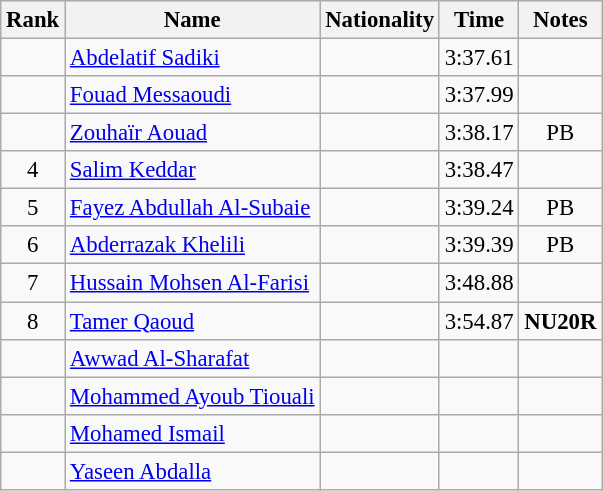<table class="wikitable sortable" style="text-align:center;font-size:95%">
<tr>
<th>Rank</th>
<th>Name</th>
<th>Nationality</th>
<th>Time</th>
<th>Notes</th>
</tr>
<tr>
<td></td>
<td align=left><a href='#'>Abdelatif Sadiki</a></td>
<td align=left></td>
<td>3:37.61</td>
<td></td>
</tr>
<tr>
<td></td>
<td align=left><a href='#'>Fouad Messaoudi</a></td>
<td align=left></td>
<td>3:37.99</td>
<td></td>
</tr>
<tr>
<td></td>
<td align=left><a href='#'>Zouhaïr Aouad</a></td>
<td align=left></td>
<td>3:38.17</td>
<td>PB</td>
</tr>
<tr>
<td>4</td>
<td align=left><a href='#'>Salim Keddar</a></td>
<td align=left></td>
<td>3:38.47</td>
<td></td>
</tr>
<tr>
<td>5</td>
<td align=left><a href='#'>Fayez Abdullah Al-Subaie</a></td>
<td align=left></td>
<td>3:39.24</td>
<td>PB</td>
</tr>
<tr>
<td>6</td>
<td align=left><a href='#'>Abderrazak Khelili</a></td>
<td align=left></td>
<td>3:39.39</td>
<td>PB</td>
</tr>
<tr>
<td>7</td>
<td align=left><a href='#'>Hussain Mohsen Al-Farisi</a></td>
<td align=left></td>
<td>3:48.88</td>
<td></td>
</tr>
<tr>
<td>8</td>
<td align=left><a href='#'>Tamer Qaoud</a></td>
<td align=left></td>
<td>3:54.87</td>
<td><strong>NU20R</strong></td>
</tr>
<tr>
<td></td>
<td align=left><a href='#'>Awwad Al-Sharafat</a></td>
<td align=left></td>
<td></td>
<td></td>
</tr>
<tr>
<td></td>
<td align=left><a href='#'>Mohammed Ayoub Tiouali</a></td>
<td align=left></td>
<td></td>
<td></td>
</tr>
<tr>
<td></td>
<td align=left><a href='#'>Mohamed Ismail</a></td>
<td align=left></td>
<td></td>
<td></td>
</tr>
<tr>
<td></td>
<td align=left><a href='#'>Yaseen Abdalla</a></td>
<td align=left></td>
<td></td>
<td></td>
</tr>
</table>
